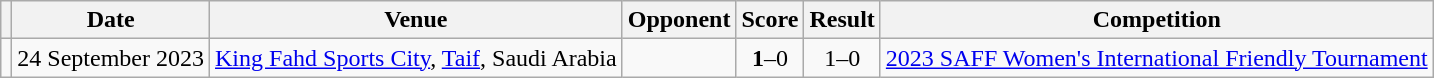<table class="wikitable sortable">
<tr>
<th class=unsortable></th>
<th class=unsortable>Date</th>
<th>Venue</th>
<th>Opponent</th>
<th class=unsortable>Score</th>
<th class=unsortable>Result</th>
<th>Competition</th>
</tr>
<tr>
<td></td>
<td>24 September 2023</td>
<td><a href='#'>King Fahd Sports City</a>, <a href='#'>Taif</a>, Saudi Arabia</td>
<td></td>
<td align="center"><strong>1</strong>–0</td>
<td align="center">1–0</td>
<td><a href='#'>2023 SAFF Women's International Friendly Tournament</a></td>
</tr>
</table>
